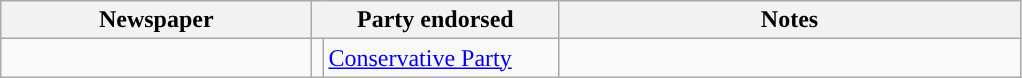<table class="wikitable">
<tr>
<th width=200px>Newspaper</th>
<th colspan=2>Party endorsed</th>
<th width=300px>Notes</th>
</tr>
<tr>
<td></td>
<td style="background-color: "></td>
<td width=150px><a href='#'>Conservative Party</a></td>
<td></td>
</tr>
</table>
